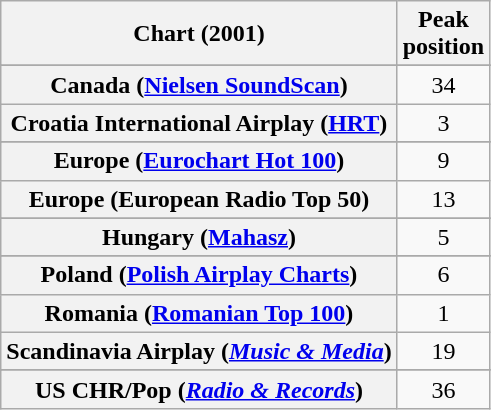<table class="wikitable sortable plainrowheaders" style="text-align:center">
<tr>
<th scope="col">Chart (2001)</th>
<th scope="col">Peak<br>position</th>
</tr>
<tr>
</tr>
<tr>
</tr>
<tr>
</tr>
<tr>
<th scope="row">Canada (<a href='#'>Nielsen SoundScan</a>)</th>
<td style="text-align:center">34</td>
</tr>
<tr>
<th scope="row">Croatia International Airplay (<a href='#'>HRT</a>)</th>
<td>3</td>
</tr>
<tr>
</tr>
<tr>
<th scope="row">Europe (<a href='#'>Eurochart Hot 100</a>)</th>
<td>9</td>
</tr>
<tr>
<th scope="row">Europe (European Radio Top 50)</th>
<td>13</td>
</tr>
<tr>
</tr>
<tr>
</tr>
<tr>
</tr>
<tr>
<th scope="row">Hungary (<a href='#'>Mahasz</a>)</th>
<td>5</td>
</tr>
<tr>
</tr>
<tr>
</tr>
<tr>
</tr>
<tr>
</tr>
<tr>
</tr>
<tr>
<th scope="row">Poland (<a href='#'>Polish Airplay Charts</a>)</th>
<td>6</td>
</tr>
<tr>
<th scope="row">Romania (<a href='#'>Romanian Top 100</a>)</th>
<td>1</td>
</tr>
<tr>
<th scope="row">Scandinavia Airplay (<em><a href='#'>Music & Media</a></em>)</th>
<td>19</td>
</tr>
<tr>
</tr>
<tr>
</tr>
<tr>
</tr>
<tr>
</tr>
<tr>
</tr>
<tr>
<th scope="row">US CHR/Pop (<em><a href='#'>Radio & Records</a></em>)</th>
<td>36</td>
</tr>
</table>
